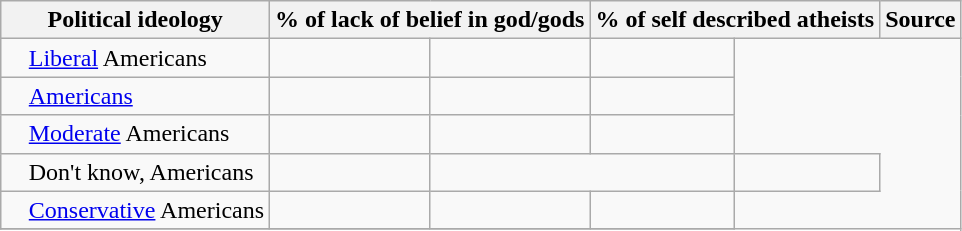<table class="wikitable sortable" font-size:80%;">
<tr>
<th>Political ideology</th>
<th colspan="2">% of lack of belief in god/gods</th>
<th colspan="2">% of self described atheists</th>
<th>Source</th>
</tr>
<tr>
<td style="text-align:left; text-indent:15px;"><a href='#'>Liberal</a> Americans</td>
<td align=right></td>
<td align=right></td>
<td></td>
</tr>
<tr>
<td style="text-align:left; text-indent:15px;"><a href='#'>Americans</a></td>
<td align=right></td>
<td align=right></td>
<td></td>
</tr>
<tr>
<td style="text-align:left; text-indent:15px;"><a href='#'>Moderate</a> Americans</td>
<td align=right></td>
<td align=right></td>
<td></td>
</tr>
<tr>
<td style="text-align:left; text-indent:15px;">Don't know, Americans</td>
<td align=right></td>
<td colspan="2"></td>
<td></td>
</tr>
<tr>
<td style="text-align:left; text-indent:15px;"><a href='#'>Conservative</a> Americans</td>
<td align=right></td>
<td align=right></td>
<td></td>
</tr>
<tr>
</tr>
</table>
